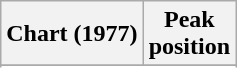<table class="wikitable sortable">
<tr>
<th align="left">Chart (1977)</th>
<th align="center">Peak<br>position</th>
</tr>
<tr>
</tr>
<tr>
</tr>
</table>
